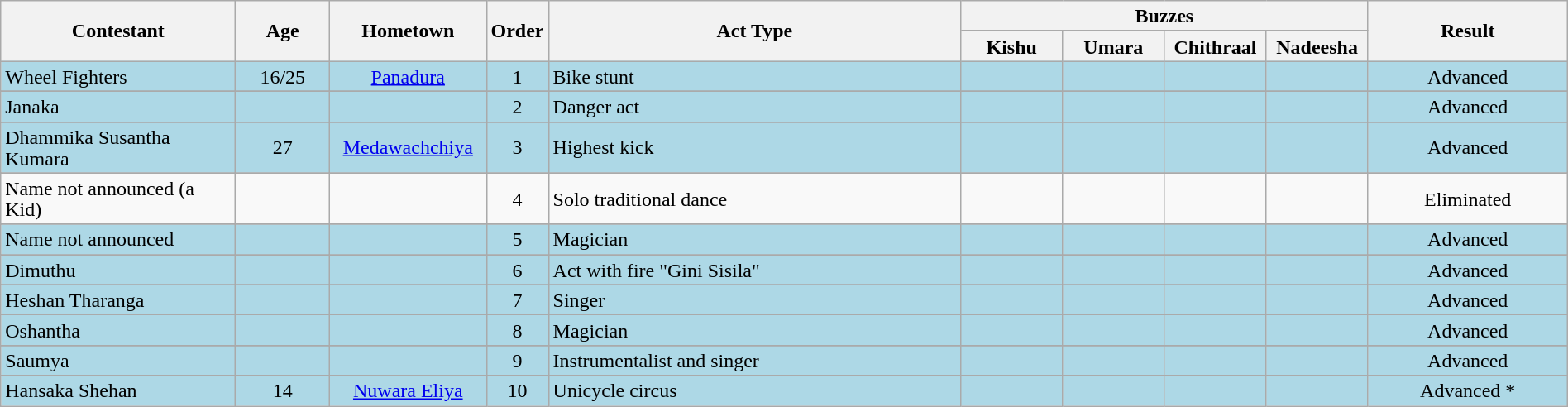<table class="wikitable" style="text-align:center; line-height:17px; width:100%;">
<tr>
<th rowspan=2 style="width:15%">Contestant</th>
<th rowspan=2 style="width:06%">Age</th>
<th rowspan=2 style="width:10%">Hometown</th>
<th rowspan=2 style="width:03%">Order</th>
<th rowspan=2>Act Type</th>
<th colspan=4>Buzzes</th>
<th rowspan=2>Result</th>
</tr>
<tr>
<th style="width:06.5%;">Kishu</th>
<th style="width:06.5%;">Umara</th>
<th style="width:06.5%;">Chithraal</th>
<th style="width:06.5%;">Nadeesha</th>
</tr>
<tr bgcolor=lightblue>
<td align="left">Wheel Fighters</td>
<td>16/25</td>
<td><a href='#'>Panadura</a></td>
<td>1</td>
<td align="left">Bike stunt</td>
<td></td>
<td></td>
<td></td>
<td></td>
<td>Advanced</td>
</tr>
<tr>
</tr>
<tr bgcolor=lightblue>
<td align="left">Janaka</td>
<td></td>
<td></td>
<td>2</td>
<td align="left">Danger act</td>
<td></td>
<td></td>
<td></td>
<td></td>
<td>Advanced</td>
</tr>
<tr>
</tr>
<tr bgcolor=lightblue>
<td align="left">Dhammika Susantha Kumara</td>
<td>27</td>
<td><a href='#'>Medawachchiya</a></td>
<td>3</td>
<td align="left">Highest kick</td>
<td></td>
<td></td>
<td></td>
<td></td>
<td>Advanced</td>
</tr>
<tr>
</tr>
<tr>
<td align="left">Name not announced (a Kid)</td>
<td></td>
<td></td>
<td>4</td>
<td align="left">Solo traditional dance</td>
<td></td>
<td></td>
<td></td>
<td></td>
<td>Eliminated</td>
</tr>
<tr>
</tr>
<tr bgcolor=lightblue>
<td align="left">Name not announced</td>
<td></td>
<td></td>
<td>5</td>
<td align="left">Magician</td>
<td></td>
<td></td>
<td></td>
<td></td>
<td>Advanced</td>
</tr>
<tr>
</tr>
<tr bgcolor=lightblue>
<td align="left">Dimuthu</td>
<td></td>
<td></td>
<td>6</td>
<td align="left">Act with fire "Gini Sisila"</td>
<td></td>
<td></td>
<td></td>
<td></td>
<td>Advanced</td>
</tr>
<tr>
</tr>
<tr bgcolor=lightblue>
<td align="left">Heshan Tharanga </td>
<td></td>
<td></td>
<td>7</td>
<td align="left">Singer</td>
<td></td>
<td></td>
<td></td>
<td></td>
<td>Advanced</td>
</tr>
<tr>
</tr>
<tr bgcolor=lightblue>
<td align="left">Oshantha</td>
<td></td>
<td></td>
<td>8</td>
<td align="left">Magician</td>
<td></td>
<td></td>
<td></td>
<td></td>
<td>Advanced</td>
</tr>
<tr>
</tr>
<tr bgcolor=lightblue>
<td align="left">Saumya</td>
<td></td>
<td></td>
<td>9</td>
<td align="left">Instrumentalist and singer</td>
<td></td>
<td></td>
<td></td>
<td></td>
<td>Advanced</td>
</tr>
<tr>
</tr>
<tr bgcolor=lightblue>
<td align="left">Hansaka Shehan</td>
<td>14</td>
<td><a href='#'>Nuwara Eliya</a></td>
<td>10</td>
<td align="left">Unicycle circus</td>
<td></td>
<td></td>
<td></td>
<td></td>
<td>Advanced *</td>
</tr>
</table>
